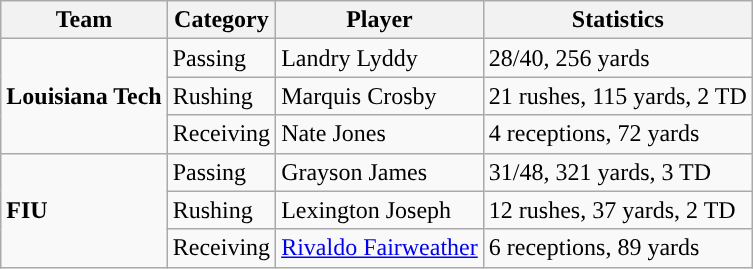<table class="wikitable" style="float: left;">
<tr>
<th>Team</th>
<th>Category</th>
<th>Player</th>
<th>Statistics</th>
</tr>
<tr>
<td rowspan=3><strong>Louisiana Tech</strong></td>
<td>Passing</td>
<td>Landry Lyddy</td>
<td>28/40, 256 yards</td>
</tr>
<tr>
<td>Rushing</td>
<td>Marquis Crosby</td>
<td>21 rushes, 115 yards, 2 TD</td>
</tr>
<tr>
<td>Receiving</td>
<td>Nate Jones</td>
<td>4 receptions, 72 yards</td>
</tr>
<tr>
<td rowspan=3><strong>FIU</strong></td>
<td>Passing</td>
<td>Grayson James</td>
<td>31/48, 321 yards, 3 TD</td>
</tr>
<tr>
<td>Rushing</td>
<td>Lexington Joseph</td>
<td>12 rushes, 37 yards, 2 TD</td>
</tr>
<tr>
<td>Receiving</td>
<td><a href='#'>Rivaldo Fairweather</a></td>
<td>6 receptions, 89 yards</td>
</tr>
</table>
